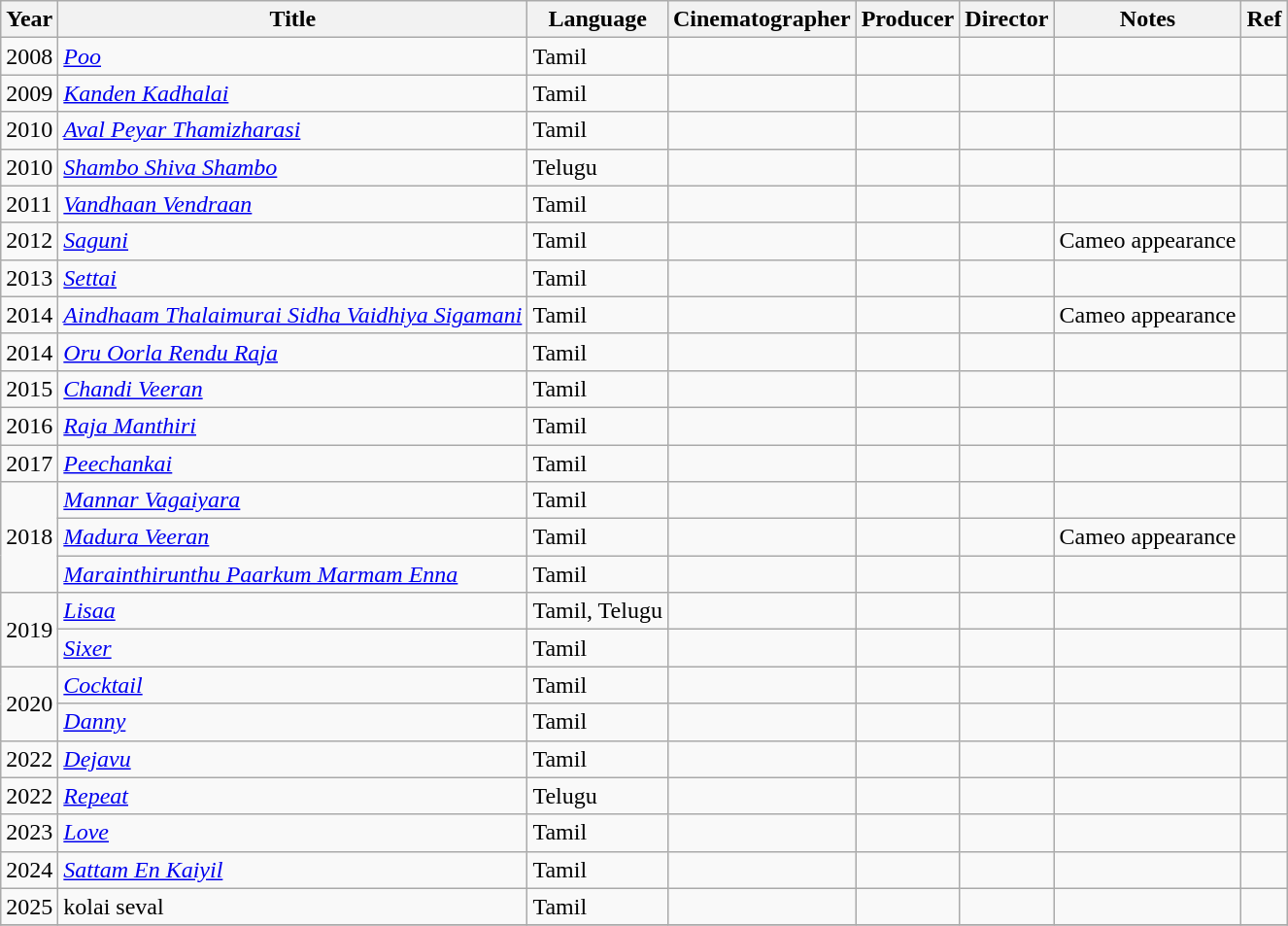<table class="wikitable sortable">
<tr>
<th>Year</th>
<th>Title</th>
<th>Language</th>
<th>Cinematographer</th>
<th>Producer</th>
<th>Director</th>
<th>Notes</th>
<th>Ref</th>
</tr>
<tr>
<td>2008</td>
<td><em><a href='#'>Poo</a></em></td>
<td>Tamil</td>
<td></td>
<td></td>
<td></td>
<td></td>
<td></td>
</tr>
<tr>
<td>2009</td>
<td><em><a href='#'>Kanden Kadhalai</a></em></td>
<td>Tamil</td>
<td></td>
<td></td>
<td></td>
<td></td>
<td></td>
</tr>
<tr>
<td>2010</td>
<td><em><a href='#'>Aval Peyar Thamizharasi</a></em></td>
<td>Tamil</td>
<td></td>
<td></td>
<td></td>
<td></td>
<td></td>
</tr>
<tr>
<td>2010</td>
<td><em><a href='#'>Shambo Shiva Shambo</a></em></td>
<td>Telugu</td>
<td></td>
<td></td>
<td></td>
<td></td>
<td></td>
</tr>
<tr>
<td>2011</td>
<td><em><a href='#'>Vandhaan Vendraan</a></em></td>
<td>Tamil</td>
<td></td>
<td></td>
<td></td>
<td></td>
<td></td>
</tr>
<tr>
<td>2012</td>
<td><em><a href='#'>Saguni</a></em></td>
<td>Tamil</td>
<td></td>
<td></td>
<td></td>
<td>Cameo appearance</td>
<td></td>
</tr>
<tr>
<td>2013</td>
<td><em><a href='#'>Settai</a></em></td>
<td>Tamil</td>
<td></td>
<td></td>
<td></td>
<td></td>
<td></td>
</tr>
<tr>
<td>2014</td>
<td><em><a href='#'>Aindhaam Thalaimurai Sidha Vaidhiya Sigamani</a></em></td>
<td>Tamil</td>
<td></td>
<td></td>
<td></td>
<td>Cameo appearance</td>
<td></td>
</tr>
<tr>
<td>2014</td>
<td><em><a href='#'>Oru Oorla Rendu Raja</a></em></td>
<td>Tamil</td>
<td></td>
<td></td>
<td></td>
<td></td>
<td></td>
</tr>
<tr>
<td>2015</td>
<td><em><a href='#'>Chandi Veeran</a></em></td>
<td>Tamil</td>
<td></td>
<td></td>
<td></td>
<td></td>
<td></td>
</tr>
<tr>
<td>2016</td>
<td><em><a href='#'>Raja Manthiri</a></em></td>
<td>Tamil</td>
<td></td>
<td></td>
<td></td>
<td></td>
<td></td>
</tr>
<tr>
<td>2017</td>
<td><em><a href='#'>Peechankai</a></em></td>
<td>Tamil</td>
<td></td>
<td></td>
<td></td>
<td></td>
<td></td>
</tr>
<tr>
<td rowspan="3">2018</td>
<td><em><a href='#'>Mannar Vagaiyara</a></em></td>
<td>Tamil</td>
<td></td>
<td></td>
<td></td>
<td></td>
<td></td>
</tr>
<tr>
<td><em><a href='#'>Madura Veeran</a></em></td>
<td>Tamil</td>
<td></td>
<td></td>
<td></td>
<td>Cameo appearance</td>
<td></td>
</tr>
<tr>
<td><em><a href='#'>Marainthirunthu Paarkum Marmam Enna</a></em></td>
<td>Tamil</td>
<td></td>
<td></td>
<td></td>
<td></td>
<td></td>
</tr>
<tr>
<td rowspan="2">2019</td>
<td><em><a href='#'>Lisaa</a></em></td>
<td>Tamil, Telugu</td>
<td></td>
<td></td>
<td></td>
<td></td>
<td></td>
</tr>
<tr>
<td><em><a href='#'>Sixer</a></em></td>
<td>Tamil</td>
<td></td>
<td></td>
<td></td>
<td></td>
<td></td>
</tr>
<tr>
<td rowspan="2">2020</td>
<td><em><a href='#'>Cocktail</a></em></td>
<td>Tamil</td>
<td></td>
<td></td>
<td></td>
<td></td>
<td></td>
</tr>
<tr>
<td><em><a href='#'>Danny</a></em></td>
<td>Tamil</td>
<td></td>
<td></td>
<td></td>
<td></td>
<td></td>
</tr>
<tr>
<td rowspan="1">2022</td>
<td><em><a href='#'>Dejavu</a></em></td>
<td>Tamil</td>
<td></td>
<td></td>
<td></td>
<td></td>
<td></td>
</tr>
<tr>
<td>2022</td>
<td><em><a href='#'>Repeat</a></em></td>
<td>Telugu</td>
<td></td>
<td></td>
<td></td>
<td></td>
<td></td>
</tr>
<tr>
<td>2023</td>
<td><em><a href='#'>Love</a></em></td>
<td>Tamil</td>
<td></td>
<td></td>
<td></td>
<td></td>
<td></td>
</tr>
<tr>
<td>2024</td>
<td><em><a href='#'>Sattam En Kaiyil</a></em></td>
<td>Tamil</td>
<td></td>
<td></td>
<td></td>
<td></td>
<td></td>
</tr>
<tr>
<td>2025</td>
<td>kolai seval</td>
<td>Tamil</td>
<td></td>
<td></td>
<td></td>
<td></td>
<td></td>
</tr>
<tr>
</tr>
</table>
